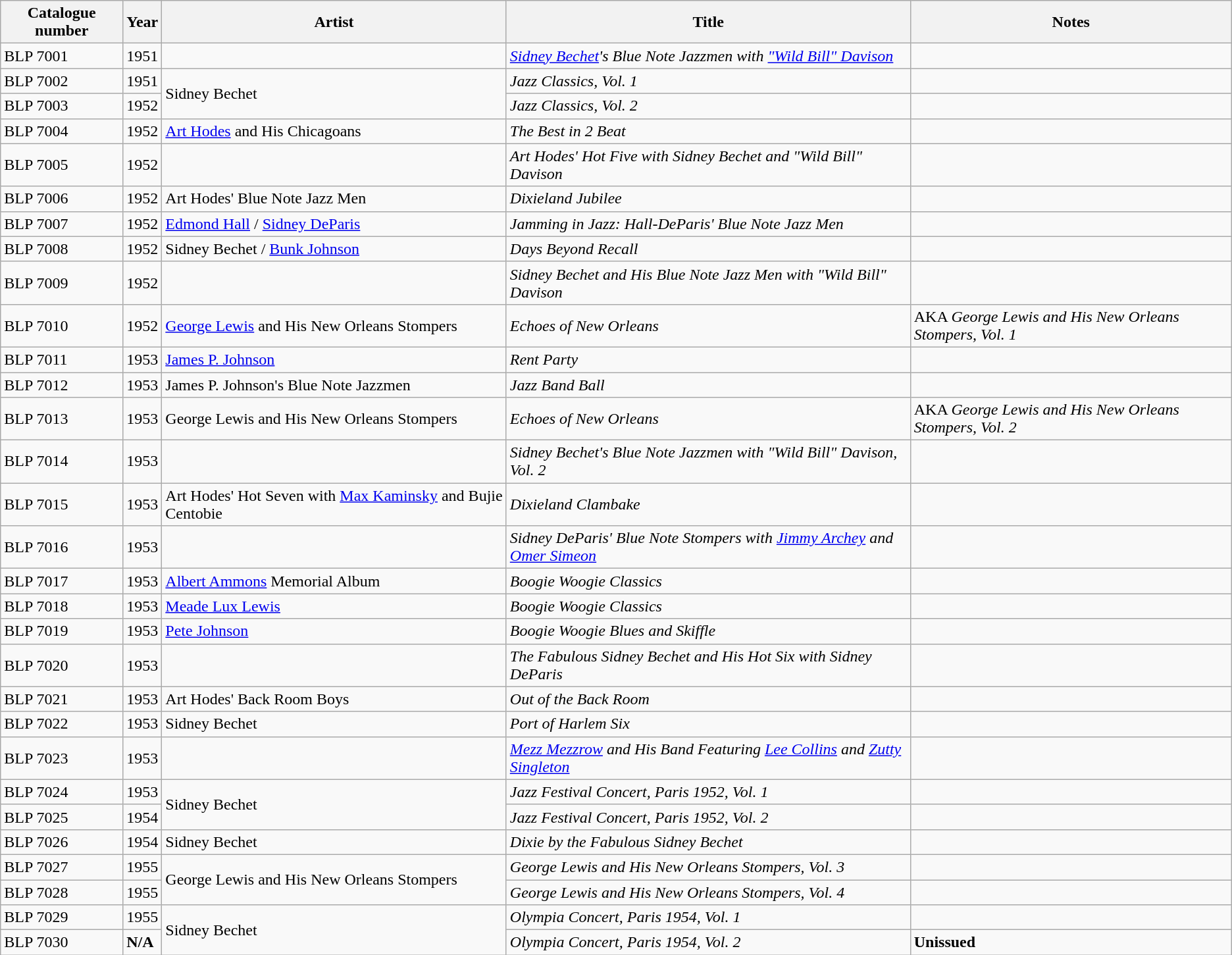<table class="wikitable sortable" align="center" bgcolor="CCCCCC" |>
<tr>
<th>Catalogue number</th>
<th>Year</th>
<th>Artist</th>
<th>Title</th>
<th>Notes</th>
</tr>
<tr>
<td>BLP 7001</td>
<td>1951</td>
<td></td>
<td><em><a href='#'>Sidney Bechet</a>'s Blue Note Jazzmen with <a href='#'>"Wild Bill" Davison</a></em></td>
<td></td>
</tr>
<tr>
<td>BLP 7002</td>
<td>1951</td>
<td rowspan="2">Sidney Bechet</td>
<td><em>Jazz Classics, Vol. 1</em></td>
<td></td>
</tr>
<tr>
<td>BLP 7003</td>
<td>1952</td>
<td><em>Jazz Classics, Vol. 2</em></td>
<td></td>
</tr>
<tr>
<td>BLP 7004</td>
<td>1952</td>
<td><a href='#'>Art Hodes</a> and His Chicagoans</td>
<td><em>The Best in 2 Beat</em></td>
<td></td>
</tr>
<tr>
<td>BLP 7005</td>
<td>1952</td>
<td></td>
<td><em>Art Hodes' Hot Five with Sidney Bechet and "Wild Bill" Davison</em></td>
<td></td>
</tr>
<tr>
<td>BLP 7006</td>
<td>1952</td>
<td>Art Hodes' Blue Note Jazz Men</td>
<td><em>Dixieland Jubilee</em></td>
<td></td>
</tr>
<tr>
<td>BLP 7007</td>
<td>1952</td>
<td><a href='#'>Edmond Hall</a> / <a href='#'>Sidney DeParis</a></td>
<td><em>Jamming in Jazz: Hall-DeParis' Blue Note Jazz Men</em></td>
<td></td>
</tr>
<tr>
<td>BLP 7008</td>
<td>1952</td>
<td>Sidney Bechet / <a href='#'>Bunk Johnson</a></td>
<td><em>Days Beyond Recall</em></td>
<td></td>
</tr>
<tr>
<td>BLP 7009</td>
<td>1952</td>
<td></td>
<td><em>Sidney Bechet and His Blue Note Jazz Men with "Wild Bill" Davison</em></td>
<td></td>
</tr>
<tr>
<td>BLP 7010</td>
<td>1952</td>
<td><a href='#'>George Lewis</a> and His New Orleans Stompers</td>
<td><em>Echoes of New Orleans</em></td>
<td>AKA <em>George Lewis and His New Orleans Stompers, Vol. 1</em></td>
</tr>
<tr>
<td>BLP 7011</td>
<td>1953</td>
<td><a href='#'>James P. Johnson</a></td>
<td><em>Rent Party</em></td>
<td></td>
</tr>
<tr>
<td>BLP 7012</td>
<td>1953</td>
<td>James P. Johnson's Blue Note Jazzmen</td>
<td><em>Jazz Band Ball</em></td>
<td></td>
</tr>
<tr>
<td>BLP 7013</td>
<td>1953</td>
<td>George Lewis and His New Orleans Stompers</td>
<td><em>Echoes of New Orleans</em></td>
<td>AKA <em>George Lewis and His New Orleans Stompers, Vol. 2</em></td>
</tr>
<tr>
<td>BLP 7014</td>
<td>1953</td>
<td></td>
<td><em>Sidney Bechet's Blue Note Jazzmen with "Wild Bill" Davison, Vol. 2</em></td>
<td></td>
</tr>
<tr>
<td>BLP 7015</td>
<td>1953</td>
<td>Art Hodes' Hot Seven with <a href='#'>Max Kaminsky</a> and Bujie Centobie</td>
<td><em>Dixieland Clambake</em></td>
<td></td>
</tr>
<tr>
<td>BLP 7016</td>
<td>1953</td>
<td></td>
<td><em>Sidney DeParis' Blue Note Stompers with <a href='#'>Jimmy Archey</a> and <a href='#'>Omer Simeon</a></em></td>
<td></td>
</tr>
<tr>
<td>BLP 7017</td>
<td>1953</td>
<td><a href='#'>Albert Ammons</a> Memorial Album</td>
<td><em>Boogie Woogie Classics</em></td>
<td></td>
</tr>
<tr>
<td>BLP 7018</td>
<td>1953</td>
<td><a href='#'>Meade Lux Lewis</a></td>
<td><em>Boogie Woogie Classics</em></td>
<td></td>
</tr>
<tr>
<td>BLP 7019</td>
<td>1953</td>
<td><a href='#'>Pete Johnson</a></td>
<td><em>Boogie Woogie Blues and Skiffle</em></td>
<td></td>
</tr>
<tr>
<td>BLP 7020</td>
<td>1953</td>
<td></td>
<td><em>The Fabulous Sidney Bechet and His Hot Six with Sidney DeParis</em></td>
<td></td>
</tr>
<tr>
<td>BLP 7021</td>
<td>1953</td>
<td>Art Hodes' Back Room Boys</td>
<td><em>Out of the Back Room</em></td>
<td></td>
</tr>
<tr>
<td>BLP 7022</td>
<td>1953</td>
<td>Sidney Bechet</td>
<td><em>Port of Harlem Six</em></td>
<td></td>
</tr>
<tr>
<td>BLP 7023</td>
<td>1953</td>
<td></td>
<td><em><a href='#'>Mezz Mezzrow</a> and His Band Featuring <a href='#'>Lee Collins</a> and <a href='#'>Zutty Singleton</a></em></td>
<td></td>
</tr>
<tr>
<td>BLP 7024</td>
<td>1953</td>
<td rowspan="2">Sidney Bechet</td>
<td><em>Jazz Festival Concert, Paris 1952, Vol. 1</em></td>
<td></td>
</tr>
<tr>
<td>BLP 7025</td>
<td>1954</td>
<td><em>Jazz Festival Concert, Paris 1952, Vol. 2</em></td>
<td></td>
</tr>
<tr>
<td>BLP 7026</td>
<td>1954</td>
<td>Sidney Bechet</td>
<td><em>Dixie by the Fabulous Sidney Bechet</em></td>
<td></td>
</tr>
<tr>
<td>BLP 7027</td>
<td>1955</td>
<td rowspan="2">George Lewis and His New Orleans Stompers</td>
<td><em>George Lewis and His New Orleans Stompers, Vol. 3</em></td>
<td></td>
</tr>
<tr>
<td>BLP 7028</td>
<td>1955</td>
<td><em>George Lewis and His New Orleans Stompers, Vol. 4</em></td>
<td></td>
</tr>
<tr>
<td>BLP 7029</td>
<td>1955</td>
<td rowspan="2">Sidney Bechet</td>
<td><em>Olympia Concert, Paris 1954, Vol. 1</em></td>
<td></td>
</tr>
<tr>
<td>BLP 7030</td>
<td><strong>N/A</strong></td>
<td><em>Olympia Concert, Paris 1954, Vol. 2</em></td>
<td><strong>Unissued</strong></td>
</tr>
</table>
